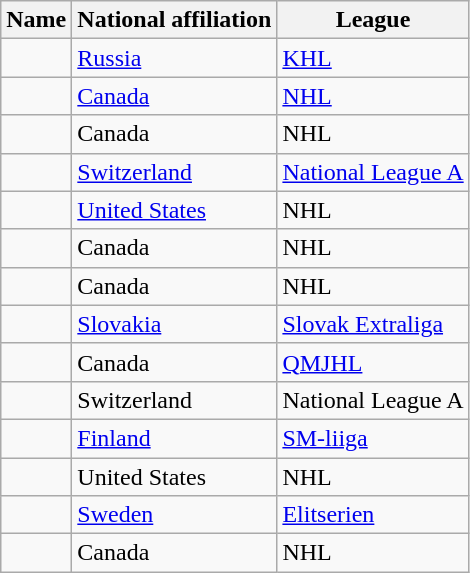<table class="wikitable sortable">
<tr>
<th>Name</th>
<th>National affiliation</th>
<th>League</th>
</tr>
<tr>
<td></td>
<td> <a href='#'>Russia</a></td>
<td><a href='#'>KHL</a></td>
</tr>
<tr>
<td></td>
<td> <a href='#'>Canada</a></td>
<td><a href='#'>NHL</a></td>
</tr>
<tr>
<td></td>
<td> Canada</td>
<td>NHL</td>
</tr>
<tr>
<td></td>
<td> <a href='#'>Switzerland</a></td>
<td><a href='#'>National League A</a></td>
</tr>
<tr>
<td></td>
<td> <a href='#'>United States</a></td>
<td>NHL</td>
</tr>
<tr>
<td></td>
<td> Canada</td>
<td>NHL</td>
</tr>
<tr>
<td></td>
<td> Canada</td>
<td>NHL</td>
</tr>
<tr>
<td></td>
<td> <a href='#'>Slovakia</a></td>
<td><a href='#'>Slovak Extraliga</a></td>
</tr>
<tr>
<td></td>
<td> Canada</td>
<td><a href='#'>QMJHL</a></td>
</tr>
<tr>
<td></td>
<td> Switzerland</td>
<td>National League A</td>
</tr>
<tr>
<td></td>
<td> <a href='#'>Finland</a></td>
<td><a href='#'>SM-liiga</a></td>
</tr>
<tr>
<td></td>
<td> United States</td>
<td>NHL</td>
</tr>
<tr>
<td></td>
<td> <a href='#'>Sweden</a></td>
<td><a href='#'>Elitserien</a></td>
</tr>
<tr>
<td></td>
<td> Canada</td>
<td>NHL</td>
</tr>
</table>
